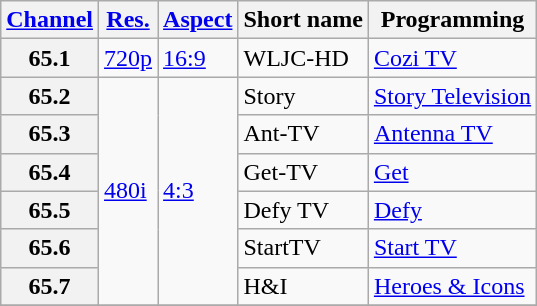<table class="wikitable">
<tr>
<th scope = "col"><a href='#'>Channel</a></th>
<th scope = "col"><a href='#'>Res.</a></th>
<th scope = "col"><a href='#'>Aspect</a></th>
<th scope = "col">Short name</th>
<th scope = "col">Programming</th>
</tr>
<tr>
<th scope = "row">65.1</th>
<td><a href='#'>720p</a></td>
<td><a href='#'>16:9</a></td>
<td>WLJC-HD</td>
<td><a href='#'>Cozi TV</a></td>
</tr>
<tr>
<th scope = "row">65.2</th>
<td rowspan=6><a href='#'>480i</a></td>
<td rowspan=6><a href='#'>4:3</a></td>
<td>Story</td>
<td><a href='#'>Story Television</a></td>
</tr>
<tr>
<th scope = "row">65.3</th>
<td>Ant-TV</td>
<td><a href='#'>Antenna TV</a></td>
</tr>
<tr>
<th scope = "row">65.4</th>
<td>Get-TV</td>
<td><a href='#'>Get</a></td>
</tr>
<tr>
<th scope = "row">65.5</th>
<td>Defy TV</td>
<td><a href='#'>Defy</a></td>
</tr>
<tr>
<th scope = "row">65.6</th>
<td>StartTV</td>
<td><a href='#'>Start TV</a></td>
</tr>
<tr>
<th scope = "row">65.7</th>
<td>H&I</td>
<td><a href='#'>Heroes & Icons</a></td>
</tr>
<tr>
</tr>
</table>
